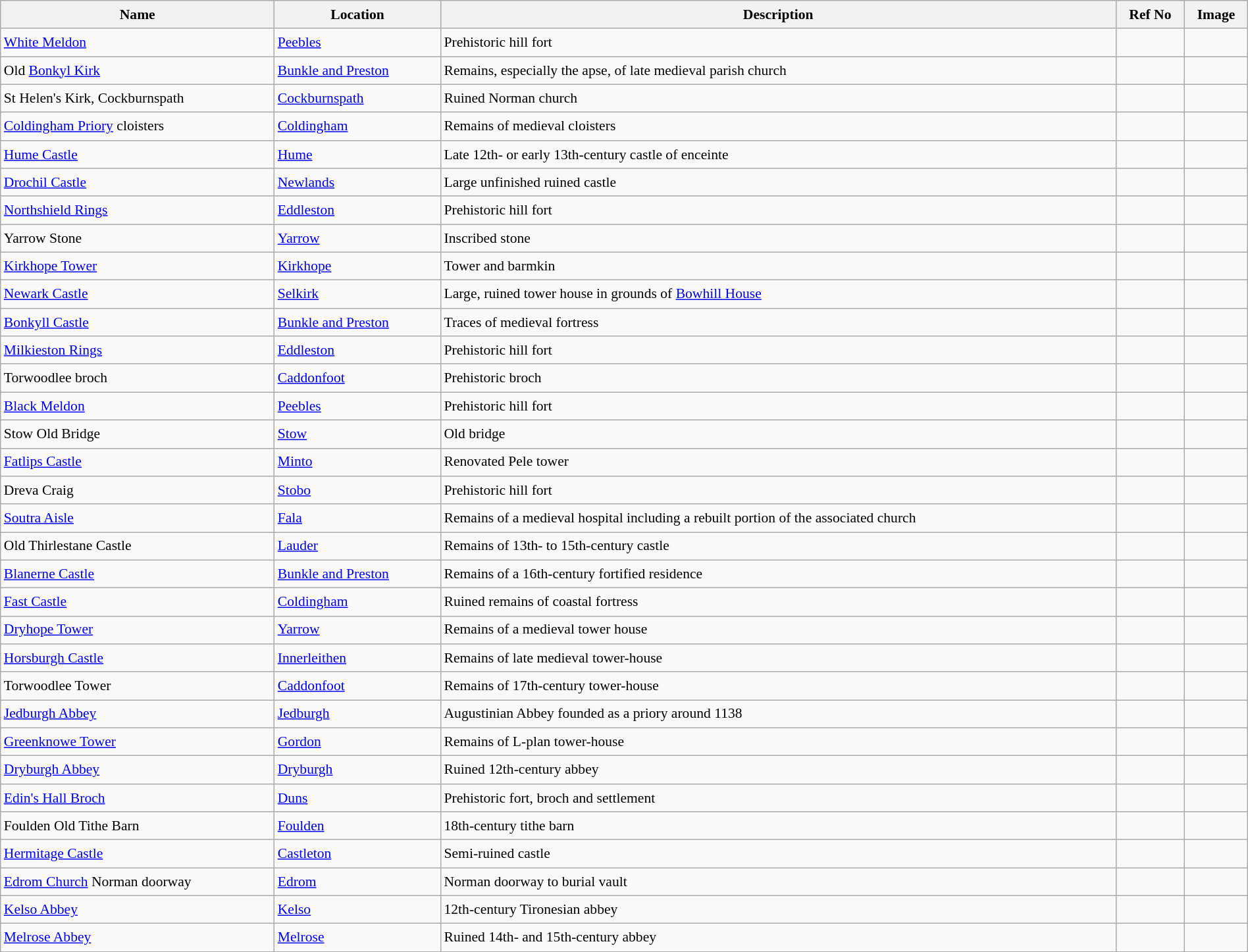<table class="wikitable sortable" style="font-size: 90%;width:100%;border:0px;text-align:left;line-height:150%;">
<tr>
<th>Name</th>
<th>Location</th>
<th class="unsortable">Description</th>
<th>Ref No</th>
<th class="unsortable">Image</th>
</tr>
<tr>
<td><a href='#'>White Meldon</a></td>
<td><a href='#'>Peebles</a></td>
<td>Prehistoric hill fort</td>
<td></td>
<td></td>
</tr>
<tr>
<td>Old <a href='#'>Bonkyl Kirk</a></td>
<td><a href='#'>Bunkle and Preston</a></td>
<td>Remains, especially the apse, of late medieval parish church</td>
<td></td>
<td></td>
</tr>
<tr>
<td>St Helen's Kirk, Cockburnspath</td>
<td><a href='#'>Cockburnspath</a></td>
<td>Ruined Norman church</td>
<td></td>
<td></td>
</tr>
<tr>
<td><a href='#'>Coldingham Priory</a> cloisters</td>
<td><a href='#'>Coldingham</a></td>
<td>Remains of medieval cloisters</td>
<td></td>
<td></td>
</tr>
<tr>
<td><a href='#'>Hume Castle</a></td>
<td><a href='#'>Hume</a></td>
<td>Late 12th- or early 13th-century castle of enceinte</td>
<td></td>
<td></td>
</tr>
<tr>
<td><a href='#'>Drochil Castle</a></td>
<td><a href='#'>Newlands</a></td>
<td>Large unfinished ruined castle</td>
<td></td>
<td></td>
</tr>
<tr>
<td><a href='#'>Northshield Rings</a></td>
<td><a href='#'>Eddleston</a></td>
<td>Prehistoric hill fort</td>
<td></td>
<td></td>
</tr>
<tr>
<td>Yarrow Stone</td>
<td><a href='#'>Yarrow</a></td>
<td>Inscribed stone</td>
<td></td>
<td></td>
</tr>
<tr>
<td><a href='#'>Kirkhope Tower</a></td>
<td><a href='#'>Kirkhope</a></td>
<td>Tower and barmkin</td>
<td></td>
<td></td>
</tr>
<tr>
<td><a href='#'>Newark Castle</a></td>
<td><a href='#'>Selkirk</a></td>
<td>Large, ruined tower house in grounds of <a href='#'>Bowhill House</a></td>
<td></td>
<td></td>
</tr>
<tr>
<td><a href='#'>Bonkyll Castle</a></td>
<td><a href='#'>Bunkle and Preston</a></td>
<td>Traces of medieval fortress</td>
<td></td>
<td></td>
</tr>
<tr>
<td><a href='#'>Milkieston Rings</a></td>
<td><a href='#'>Eddleston</a></td>
<td>Prehistoric hill fort</td>
<td></td>
<td></td>
</tr>
<tr>
<td>Torwoodlee broch</td>
<td><a href='#'>Caddonfoot</a></td>
<td>Prehistoric broch</td>
<td></td>
<td></td>
</tr>
<tr>
<td><a href='#'>Black Meldon</a></td>
<td><a href='#'>Peebles</a></td>
<td>Prehistoric hill fort</td>
<td></td>
<td></td>
</tr>
<tr>
<td>Stow Old Bridge</td>
<td><a href='#'>Stow</a></td>
<td>Old bridge</td>
<td></td>
<td></td>
</tr>
<tr>
<td><a href='#'>Fatlips Castle</a></td>
<td><a href='#'>Minto</a></td>
<td>Renovated Pele tower</td>
<td></td>
<td></td>
</tr>
<tr>
<td>Dreva Craig</td>
<td><a href='#'>Stobo</a></td>
<td>Prehistoric hill fort</td>
<td></td>
<td></td>
</tr>
<tr>
<td><a href='#'>Soutra Aisle</a></td>
<td><a href='#'>Fala</a></td>
<td>Remains of a medieval hospital including a rebuilt portion of the associated church</td>
<td></td>
<td></td>
</tr>
<tr>
<td>Old Thirlestane Castle</td>
<td><a href='#'>Lauder</a></td>
<td>Remains of 13th- to 15th-century castle</td>
<td></td>
<td></td>
</tr>
<tr>
<td><a href='#'>Blanerne Castle</a></td>
<td><a href='#'>Bunkle and Preston</a></td>
<td>Remains of a 16th-century fortified residence</td>
<td></td>
<td></td>
</tr>
<tr>
<td><a href='#'>Fast Castle</a></td>
<td><a href='#'>Coldingham</a></td>
<td>Ruined remains of coastal fortress</td>
<td></td>
<td></td>
</tr>
<tr>
<td><a href='#'>Dryhope Tower</a></td>
<td><a href='#'>Yarrow</a></td>
<td>Remains of a medieval tower house</td>
<td></td>
<td></td>
</tr>
<tr>
<td><a href='#'>Horsburgh Castle</a></td>
<td><a href='#'>Innerleithen</a></td>
<td>Remains of late medieval tower-house</td>
<td></td>
<td></td>
</tr>
<tr>
<td>Torwoodlee Tower</td>
<td><a href='#'>Caddonfoot</a></td>
<td>Remains of 17th-century tower-house</td>
<td></td>
<td></td>
</tr>
<tr>
<td><a href='#'>Jedburgh Abbey</a></td>
<td><a href='#'>Jedburgh</a></td>
<td>Augustinian Abbey founded as a priory around 1138</td>
<td></td>
<td></td>
</tr>
<tr>
<td><a href='#'>Greenknowe Tower</a></td>
<td><a href='#'>Gordon</a></td>
<td>Remains of L-plan tower-house</td>
<td></td>
<td></td>
</tr>
<tr>
<td><a href='#'>Dryburgh Abbey</a></td>
<td><a href='#'>Dryburgh</a></td>
<td>Ruined 12th-century abbey</td>
<td></td>
<td></td>
</tr>
<tr>
<td><a href='#'>Edin's Hall Broch</a></td>
<td><a href='#'>Duns</a></td>
<td>Prehistoric fort, broch and settlement</td>
<td></td>
<td></td>
</tr>
<tr>
<td>Foulden Old Tithe Barn</td>
<td><a href='#'>Foulden</a></td>
<td>18th-century tithe barn</td>
<td></td>
<td></td>
</tr>
<tr>
<td><a href='#'>Hermitage Castle</a></td>
<td><a href='#'>Castleton</a></td>
<td>Semi-ruined castle</td>
<td></td>
<td></td>
</tr>
<tr>
<td><a href='#'>Edrom Church</a> Norman doorway</td>
<td><a href='#'>Edrom</a></td>
<td>Norman doorway to burial vault</td>
<td></td>
<td></td>
</tr>
<tr>
<td><a href='#'>Kelso Abbey</a></td>
<td><a href='#'>Kelso</a></td>
<td>12th-century Tironesian abbey</td>
<td></td>
<td></td>
</tr>
<tr>
<td><a href='#'>Melrose Abbey</a></td>
<td><a href='#'>Melrose</a></td>
<td>Ruined 14th- and 15th-century abbey</td>
<td></td>
<td></td>
</tr>
</table>
